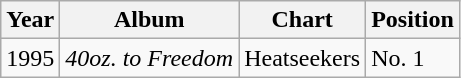<table class="wikitable">
<tr>
<th>Year</th>
<th>Album</th>
<th>Chart</th>
<th>Position</th>
</tr>
<tr>
<td>1995</td>
<td><em>40oz. to Freedom</em></td>
<td>Heatseekers</td>
<td>No. 1</td>
</tr>
</table>
